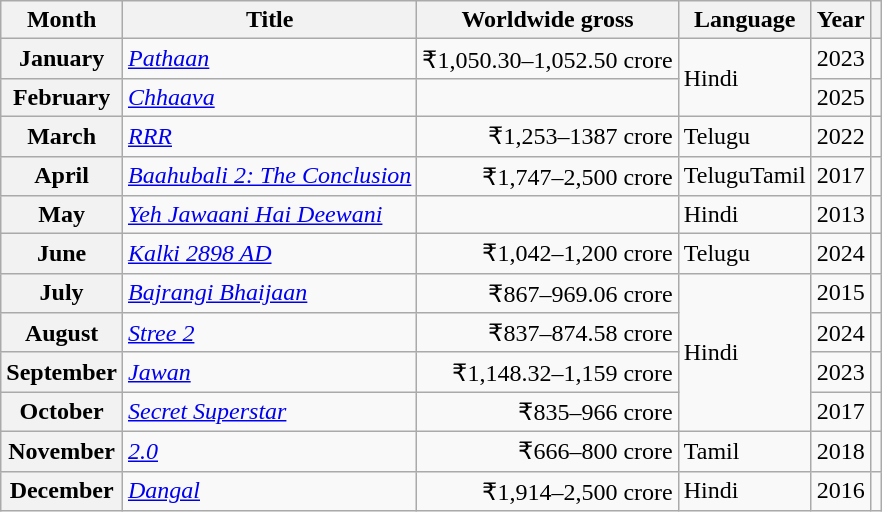<table class="wikitable sortable plainrowheaders">
<tr>
<th scope="col">Month</th>
<th scope="col">Title</th>
<th scope="col">Worldwide gross</th>
<th scope="col">Language</th>
<th scope="col">Year</th>
<th scope="col" class="unsortable"></th>
</tr>
<tr>
<th scope="row">January</th>
<td><em><a href='#'>Pathaan</a></em></td>
<td align="right">₹1,050.30–1,052.50 crore</td>
<td rowspan="2">Hindi</td>
<td style="text-align:center;">2023</td>
<td style="text-align:center;"></td>
</tr>
<tr>
<th scope="row">February</th>
<td><em><a href='#'>Chhaava</a></em></td>
<td align="right"></td>
<td style="text-align:center;">2025</td>
<td style="text-align:center;"></td>
</tr>
<tr>
<th scope="row">March</th>
<td><em><a href='#'>RRR</a></em></td>
<td align="right">₹1,253–1387 crore</td>
<td>Telugu</td>
<td style="text-align:center;">2022</td>
<td style="text-align:center;"></td>
</tr>
<tr>
<th scope="row">April</th>
<td><em><a href='#'>Baahubali 2: The Conclusion</a></em></td>
<td align="right">₹1,747–2,500 crore</td>
<td>TeluguTamil</td>
<td style="text-align:center;">2017</td>
<td style="text-align:center;"></td>
</tr>
<tr>
<th scope="row">May</th>
<td><em><a href='#'>Yeh Jawaani Hai Deewani</a></em></td>
<td align="right"></td>
<td>Hindi</td>
<td align="center">2013</td>
<td align="center"></td>
</tr>
<tr>
<th scope="row">June</th>
<td><em><a href='#'>Kalki 2898 AD</a></em></td>
<td align="right">₹1,042–1,200 crore</td>
<td>Telugu</td>
<td style="text-align:center;">2024</td>
<td style="text-align:center;"></td>
</tr>
<tr>
<th scope="row">July</th>
<td><em><a href='#'>Bajrangi Bhaijaan</a></em></td>
<td align="right">₹867–969.06 crore</td>
<td rowspan="4">Hindi</td>
<td style="text-align:center;">2015</td>
<td style="text-align:center;"></td>
</tr>
<tr>
<th scope="row">August</th>
<td><em><a href='#'>Stree 2</a></em></td>
<td align="right">₹837–874.58 crore</td>
<td align="center">2024</td>
<td align="center"></td>
</tr>
<tr>
<th scope="row">September</th>
<td><em><a href='#'>Jawan</a></em></td>
<td align="right">₹1,148.32–1,159 crore</td>
<td style="text-align:center;">2023</td>
<td style="text-align:center;"></td>
</tr>
<tr>
<th scope="row">October</th>
<td><em><a href='#'>Secret Superstar</a></em></td>
<td align="right">₹835–966 crore</td>
<td style="text-align:center;">2017</td>
<td style="text-align:center;"></td>
</tr>
<tr>
<th scope="row">November</th>
<td><em><a href='#'>2.0</a></em></td>
<td align="right">₹666–800 crore</td>
<td>Tamil</td>
<td style="text-align:center;">2018</td>
<td style="text-align:center;"></td>
</tr>
<tr>
<th scope="row">December</th>
<td><em><a href='#'>Dangal</a></em></td>
<td align="right">₹1,914–2,500 crore</td>
<td>Hindi</td>
<td style="text-align:center;">2016</td>
<td style="text-align:center;"></td>
</tr>
</table>
